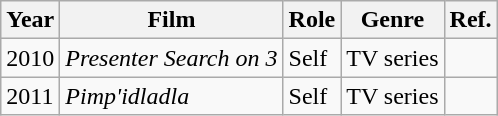<table class="wikitable">
<tr>
<th>Year</th>
<th>Film</th>
<th>Role</th>
<th>Genre</th>
<th>Ref.</th>
</tr>
<tr>
<td>2010</td>
<td><em>Presenter Search on 3</em></td>
<td>Self</td>
<td>TV series</td>
<td></td>
</tr>
<tr>
<td>2011</td>
<td><em>Pimp'idladla</em></td>
<td>Self</td>
<td>TV series</td>
<td></td>
</tr>
</table>
